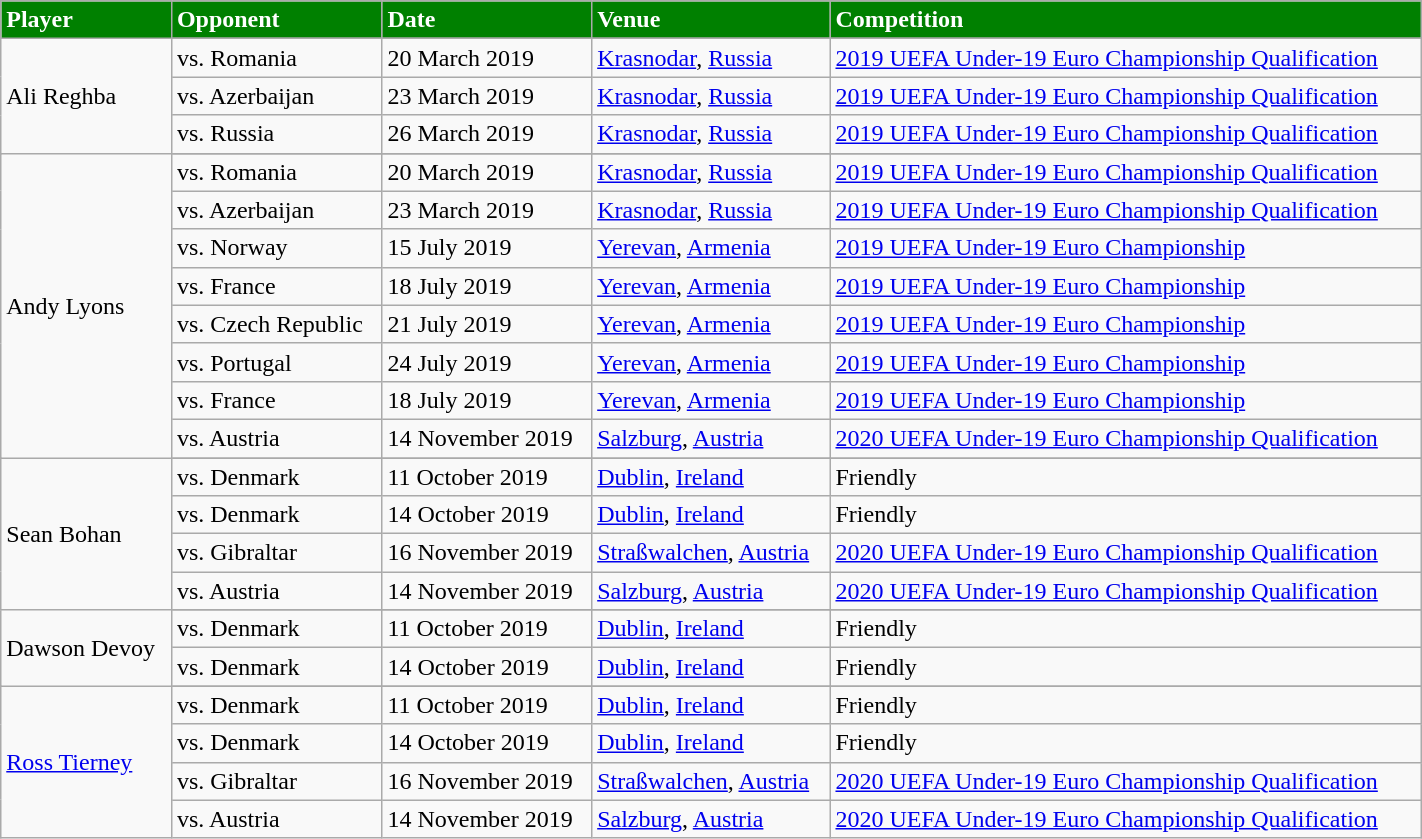<table class="wikitable" style="width:75%;">
<tr>
<th style="background:green; color:white; text-align:left;">Player</th>
<th style="background:green; color:white; text-align:left;">Opponent</th>
<th style="background:green; color:white; text-align:left;">Date</th>
<th style="background:green; color:white; text-align:left;">Venue</th>
<th style="background:green; color:white; text-align:left;">Competition</th>
</tr>
<tr>
<td rowspan="4">Ali Reghba</td>
</tr>
<tr>
<td>vs.  Romania</td>
<td>20 March 2019</td>
<td><a href='#'>Krasnodar</a>, <a href='#'>Russia</a></td>
<td><a href='#'>2019 UEFA Under-19 Euro Championship Qualification</a></td>
</tr>
<tr>
<td>vs.  Azerbaijan</td>
<td>23 March 2019</td>
<td><a href='#'>Krasnodar</a>, <a href='#'>Russia</a></td>
<td><a href='#'>2019 UEFA Under-19 Euro Championship Qualification</a></td>
</tr>
<tr>
<td>vs.  Russia</td>
<td>26 March 2019</td>
<td><a href='#'>Krasnodar</a>, <a href='#'>Russia</a></td>
<td><a href='#'>2019 UEFA Under-19 Euro Championship Qualification</a></td>
</tr>
<tr>
<td rowspan="9">Andy Lyons</td>
</tr>
<tr>
<td>vs.  Romania</td>
<td>20 March 2019</td>
<td><a href='#'>Krasnodar</a>, <a href='#'>Russia</a></td>
<td><a href='#'>2019 UEFA Under-19 Euro Championship Qualification</a></td>
</tr>
<tr>
<td>vs.  Azerbaijan</td>
<td>23 March 2019</td>
<td><a href='#'>Krasnodar</a>, <a href='#'>Russia</a></td>
<td><a href='#'>2019 UEFA Under-19 Euro Championship Qualification</a></td>
</tr>
<tr>
<td>vs.  Norway</td>
<td>15 July 2019</td>
<td><a href='#'>Yerevan</a>, <a href='#'>Armenia</a></td>
<td><a href='#'>2019 UEFA Under-19 Euro Championship</a></td>
</tr>
<tr>
<td>vs.  France</td>
<td>18 July 2019</td>
<td><a href='#'>Yerevan</a>, <a href='#'>Armenia</a></td>
<td><a href='#'>2019 UEFA Under-19 Euro Championship</a></td>
</tr>
<tr>
<td>vs.  Czech Republic</td>
<td>21 July 2019</td>
<td><a href='#'>Yerevan</a>, <a href='#'>Armenia</a></td>
<td><a href='#'>2019 UEFA Under-19 Euro Championship</a></td>
</tr>
<tr>
<td>vs.  Portugal</td>
<td>24 July 2019</td>
<td><a href='#'>Yerevan</a>, <a href='#'>Armenia</a></td>
<td><a href='#'>2019 UEFA Under-19 Euro Championship</a></td>
</tr>
<tr>
<td>vs.  France</td>
<td>18 July 2019</td>
<td><a href='#'>Yerevan</a>, <a href='#'>Armenia</a></td>
<td><a href='#'>2019 UEFA Under-19 Euro Championship</a></td>
</tr>
<tr>
<td>vs.  Austria</td>
<td>14 November 2019</td>
<td><a href='#'>Salzburg</a>, <a href='#'>Austria</a></td>
<td><a href='#'>2020 UEFA Under-19 Euro Championship Qualification</a></td>
</tr>
<tr>
<td rowspan="5">Sean Bohan</td>
</tr>
<tr>
<td>vs.  Denmark</td>
<td>11 October 2019</td>
<td><a href='#'>Dublin</a>, <a href='#'>Ireland</a></td>
<td>Friendly</td>
</tr>
<tr>
<td>vs.  Denmark</td>
<td>14 October 2019</td>
<td><a href='#'>Dublin</a>, <a href='#'>Ireland</a></td>
<td>Friendly</td>
</tr>
<tr>
<td>vs.  Gibraltar</td>
<td>16 November 2019</td>
<td><a href='#'>Straßwalchen</a>, <a href='#'>Austria</a></td>
<td><a href='#'>2020 UEFA Under-19 Euro Championship Qualification</a></td>
</tr>
<tr>
<td>vs.  Austria</td>
<td>14 November 2019</td>
<td><a href='#'>Salzburg</a>, <a href='#'>Austria</a></td>
<td><a href='#'>2020 UEFA Under-19 Euro Championship Qualification</a></td>
</tr>
<tr>
<td rowspan="3">Dawson Devoy</td>
</tr>
<tr>
<td>vs.  Denmark</td>
<td>11 October 2019</td>
<td><a href='#'>Dublin</a>, <a href='#'>Ireland</a></td>
<td>Friendly</td>
</tr>
<tr>
<td>vs.  Denmark</td>
<td>14 October 2019</td>
<td><a href='#'>Dublin</a>, <a href='#'>Ireland</a></td>
<td>Friendly</td>
</tr>
<tr>
<td rowspan="5"><a href='#'>Ross Tierney</a></td>
</tr>
<tr>
<td>vs.  Denmark</td>
<td>11 October 2019</td>
<td><a href='#'>Dublin</a>, <a href='#'>Ireland</a></td>
<td>Friendly</td>
</tr>
<tr>
<td>vs.  Denmark</td>
<td>14 October 2019</td>
<td><a href='#'>Dublin</a>, <a href='#'>Ireland</a></td>
<td>Friendly</td>
</tr>
<tr>
<td>vs.  Gibraltar</td>
<td>16 November 2019</td>
<td><a href='#'>Straßwalchen</a>, <a href='#'>Austria</a></td>
<td><a href='#'>2020 UEFA Under-19 Euro Championship Qualification</a></td>
</tr>
<tr>
<td>vs.  Austria</td>
<td>14 November 2019</td>
<td><a href='#'>Salzburg</a>, <a href='#'>Austria</a></td>
<td><a href='#'>2020 UEFA Under-19 Euro Championship Qualification</a></td>
</tr>
</table>
